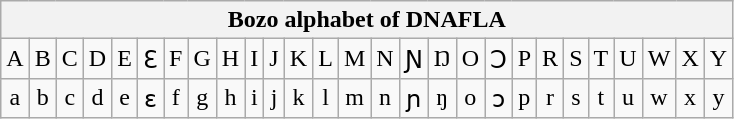<table class="wikitable" style="text-align: center; vertical-align: middle;">
<tr>
<th colspan="27">Bozo alphabet of DNAFLA</th>
</tr>
<tr ---->
<td>A</td>
<td>B</td>
<td>C</td>
<td>D</td>
<td>E</td>
<td>Ɛ</td>
<td>F</td>
<td>G</td>
<td>H</td>
<td>I</td>
<td>J</td>
<td>K</td>
<td>L</td>
<td>M</td>
<td>N</td>
<td>Ɲ</td>
<td>Ŋ</td>
<td>O</td>
<td>Ɔ</td>
<td>P</td>
<td>R</td>
<td>S</td>
<td>T</td>
<td>U</td>
<td>W</td>
<td>X</td>
<td>Y</td>
</tr>
<tr>
<td>a</td>
<td>b</td>
<td>c</td>
<td>d</td>
<td>e</td>
<td>ɛ</td>
<td>f</td>
<td>g</td>
<td>h</td>
<td>i</td>
<td>j</td>
<td>k</td>
<td>l</td>
<td>m</td>
<td>n</td>
<td>ɲ</td>
<td>ŋ</td>
<td>o</td>
<td>ɔ</td>
<td>p</td>
<td>r</td>
<td>s</td>
<td>t</td>
<td>u</td>
<td>w</td>
<td>x</td>
<td>y</td>
</tr>
</table>
